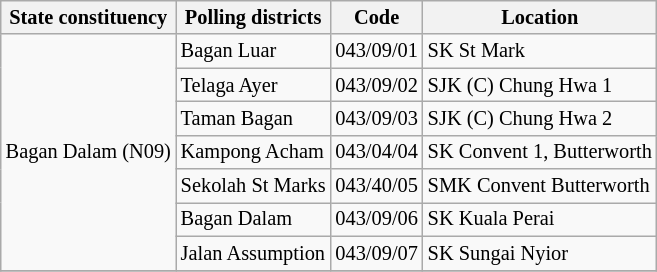<table class="wikitable sortable mw-collapsible" style="white-space:nowrap;font-size:85%">
<tr>
<th>State constituency</th>
<th>Polling districts</th>
<th>Code</th>
<th>Location</th>
</tr>
<tr>
<td rowspan="7">Bagan Dalam (N09)</td>
<td>Bagan Luar</td>
<td>043/09/01</td>
<td>SK St Mark</td>
</tr>
<tr>
<td>Telaga Ayer</td>
<td>043/09/02</td>
<td>SJK (C) Chung Hwa 1</td>
</tr>
<tr>
<td>Taman Bagan</td>
<td>043/09/03</td>
<td>SJK (C) Chung Hwa 2</td>
</tr>
<tr>
<td>Kampong Acham</td>
<td>043/04/04</td>
<td>SK Convent 1, Butterworth</td>
</tr>
<tr>
<td>Sekolah St Marks</td>
<td>043/40/05</td>
<td>SMK Convent Butterworth</td>
</tr>
<tr>
<td>Bagan Dalam</td>
<td>043/09/06</td>
<td>SK Kuala Perai</td>
</tr>
<tr>
<td>Jalan Assumption</td>
<td>043/09/07</td>
<td>SK Sungai Nyior</td>
</tr>
<tr>
</tr>
</table>
